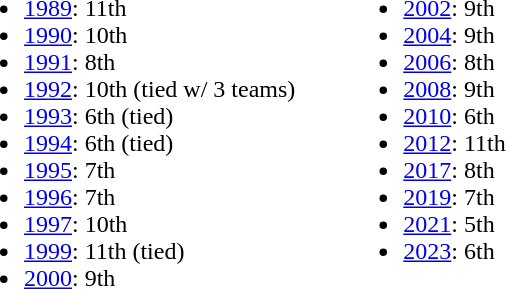<table border="0" cellpadding="2">
<tr valign="top">
<td><br><ul><li><a href='#'>1989</a>: 11th</li><li><a href='#'>1990</a>: 10th</li><li><a href='#'>1991</a>: 8th</li><li><a href='#'>1992</a>: 10th (tied w/ 3 teams)</li><li><a href='#'>1993</a>: 6th (tied)</li><li><a href='#'>1994</a>: 6th (tied)</li><li><a href='#'>1995</a>: 7th</li><li><a href='#'>1996</a>: 7th</li><li><a href='#'>1997</a>: 10th</li><li><a href='#'>1999</a>: 11th (tied)</li><li><a href='#'>2000</a>: 9th</li></ul></td>
<td width="20"> </td>
<td valign="top"><br><ul><li><a href='#'>2002</a>: 9th</li><li><a href='#'>2004</a>: 9th</li><li><a href='#'>2006</a>: 8th</li><li><a href='#'>2008</a>: 9th</li><li><a href='#'>2010</a>: 6th</li><li><a href='#'>2012</a>: 11th</li><li><a href='#'>2017</a>: 8th</li><li><a href='#'>2019</a>: 7th</li><li><a href='#'>2021</a>: 5th</li><li><a href='#'>2023</a>: 6th</li></ul></td>
</tr>
</table>
